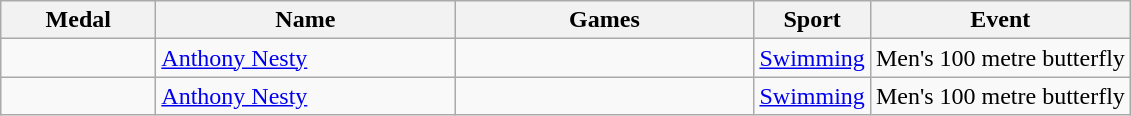<table class="wikitable sortable">
<tr>
<th style="width:6em">Medal</th>
<th style="width:12em">Name</th>
<th style="width:12em">Games</th>
<th>Sport</th>
<th>Event</th>
</tr>
<tr>
<td></td>
<td><a href='#'>Anthony Nesty</a></td>
<td></td>
<td> <a href='#'>Swimming</a></td>
<td>Men's 100 metre butterfly</td>
</tr>
<tr>
<td></td>
<td><a href='#'>Anthony Nesty</a></td>
<td></td>
<td> <a href='#'>Swimming</a></td>
<td>Men's 100 metre butterfly</td>
</tr>
</table>
